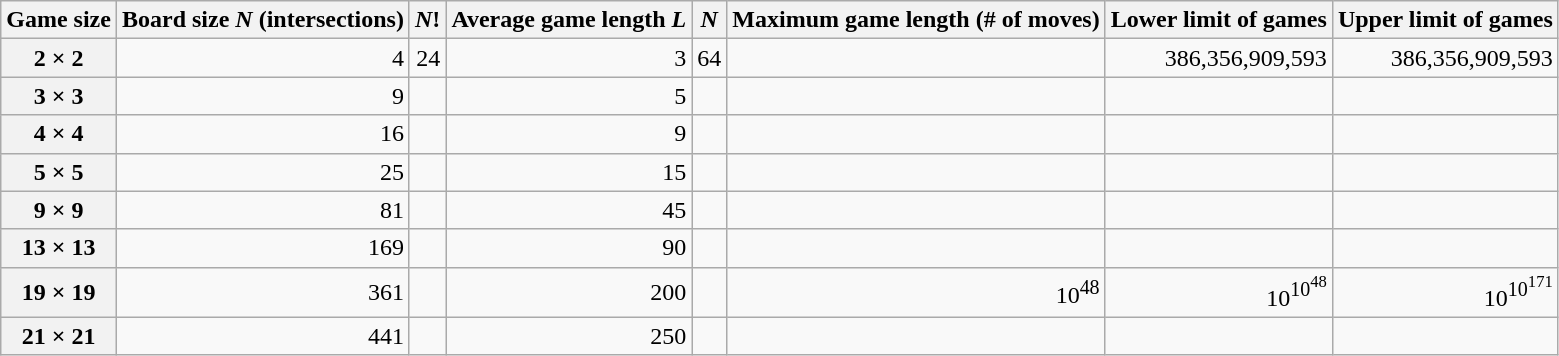<table class="wikitable">
<tr>
<th>Game size</th>
<th>Board size <em>N</em> (intersections)</th>
<th><em>N</em>!</th>
<th>Average game length <em>L</em></th>
<th><em>N</em></th>
<th>Maximum game length (# of moves)</th>
<th>Lower limit of games</th>
<th>Upper limit of games</th>
</tr>
<tr>
<th>2 × 2</th>
<td align="right">4</td>
<td align="right">24</td>
<td align="right">3</td>
<td align="right">64</td>
<td align="right"></td>
<td align="right">386,356,909,593</td>
<td align="right">386,356,909,593</td>
</tr>
<tr>
<th>3 × 3</th>
<td align="right">9</td>
<td align="right"></td>
<td align="right">5</td>
<td align="right"></td>
<td align="right"></td>
<td align="right"></td>
<td></td>
</tr>
<tr>
<th>4 × 4</th>
<td align="right">16</td>
<td align="right"></td>
<td align="right">9</td>
<td align="right"></td>
<td align="right"></td>
<td align="right"></td>
<td></td>
</tr>
<tr>
<th>5 × 5</th>
<td align="right">25</td>
<td align="right"></td>
<td align="right">15</td>
<td align="right"></td>
<td align="right"></td>
<td align="right"></td>
<td></td>
</tr>
<tr>
<th>9 × 9</th>
<td align="right">81</td>
<td align="right"></td>
<td align="right">45</td>
<td align="right"></td>
<td align="right"></td>
<td align="right"></td>
<td></td>
</tr>
<tr>
<th>13 × 13</th>
<td align="right">169</td>
<td align="right"></td>
<td align="right">90</td>
<td align="right"></td>
<td align="right"></td>
<td align="right"></td>
<td></td>
</tr>
<tr>
<th>19 × 19</th>
<td align="right">361</td>
<td align="right"></td>
<td align="right">200</td>
<td align="right"></td>
<td align="right">10<sup>48</sup></td>
<td align="right">10<sup>10<sup>48</sup></sup></td>
<td align="right">10<sup>10<sup>171</sup></sup></td>
</tr>
<tr>
<th>21 × 21</th>
<td align="right">441</td>
<td align="right"></td>
<td align="right">250</td>
<td align="right"></td>
<td align="right"></td>
<td align="right"></td>
<td></td>
</tr>
</table>
